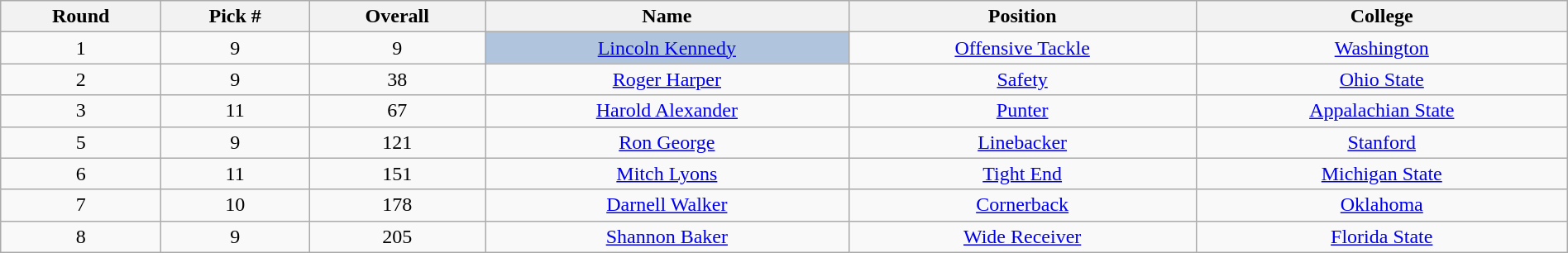<table class="wikitable sortable sortable" style="width: 100%; text-align:center">
<tr>
<th>Round</th>
<th>Pick #</th>
<th>Overall</th>
<th>Name</th>
<th>Position</th>
<th>College</th>
</tr>
<tr>
<td>1</td>
<td>9</td>
<td>9</td>
<td bgcolor=lightsteelblue><a href='#'>Lincoln Kennedy</a></td>
<td><a href='#'>Offensive Tackle</a></td>
<td><a href='#'>Washington</a></td>
</tr>
<tr>
<td>2</td>
<td>9</td>
<td>38</td>
<td><a href='#'>Roger Harper</a></td>
<td><a href='#'>Safety</a></td>
<td><a href='#'>Ohio State</a></td>
</tr>
<tr>
<td>3</td>
<td>11</td>
<td>67</td>
<td><a href='#'>Harold Alexander</a></td>
<td><a href='#'>Punter</a></td>
<td><a href='#'>Appalachian State</a></td>
</tr>
<tr>
<td>5</td>
<td>9</td>
<td>121</td>
<td><a href='#'>Ron George</a></td>
<td><a href='#'>Linebacker</a></td>
<td><a href='#'>Stanford</a></td>
</tr>
<tr>
<td>6</td>
<td>11</td>
<td>151</td>
<td><a href='#'>Mitch Lyons</a></td>
<td><a href='#'>Tight End</a></td>
<td><a href='#'>Michigan State</a></td>
</tr>
<tr>
<td>7</td>
<td>10</td>
<td>178</td>
<td><a href='#'>Darnell Walker</a></td>
<td><a href='#'>Cornerback</a></td>
<td><a href='#'>Oklahoma</a></td>
</tr>
<tr>
<td>8</td>
<td>9</td>
<td>205</td>
<td><a href='#'>Shannon Baker</a></td>
<td><a href='#'>Wide Receiver</a></td>
<td><a href='#'>Florida State</a></td>
</tr>
</table>
